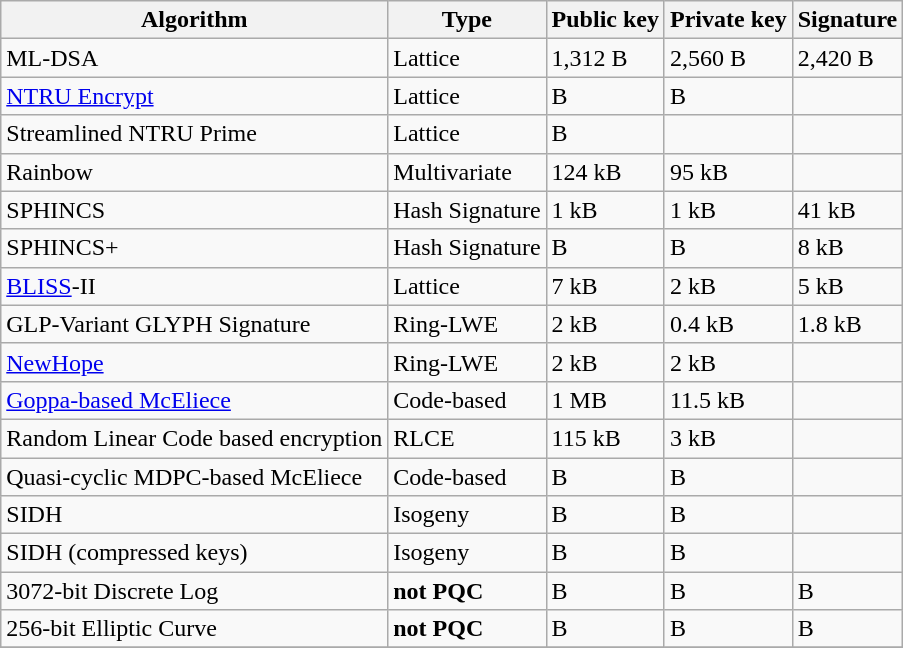<table class="wikitable sortable">
<tr>
<th class=unsortable>Algorithm</th>
<th class=unsortable>Type</th>
<th>Public key</th>
<th>Private key</th>
<th>Signature</th>
</tr>
<tr>
<td>ML-DSA</td>
<td>Lattice</td>
<td>1,312 B</td>
<td>2,560 B</td>
<td>2,420 B</td>
</tr>
<tr>
<td><a href='#'>NTRU Encrypt</a></td>
<td>Lattice</td>
<td> B</td>
<td> B</td>
<td></td>
</tr>
<tr>
<td>Streamlined NTRU Prime</td>
<td>Lattice</td>
<td> B</td>
<td></td>
<td></td>
</tr>
<tr>
<td>Rainbow</td>
<td>Multivariate</td>
<td>124 kB</td>
<td>95 kB</td>
<td></td>
</tr>
<tr>
<td>SPHINCS</td>
<td>Hash Signature</td>
<td>1 kB</td>
<td>1 kB</td>
<td>41 kB</td>
</tr>
<tr>
<td>SPHINCS+</td>
<td>Hash Signature</td>
<td> B</td>
<td> B</td>
<td>8 kB</td>
</tr>
<tr>
<td><a href='#'>BLISS</a>-II</td>
<td>Lattice</td>
<td>7 kB</td>
<td>2 kB</td>
<td>5 kB</td>
</tr>
<tr>
<td>GLP-Variant GLYPH Signature</td>
<td>Ring-LWE</td>
<td>2 kB</td>
<td>0.4 kB</td>
<td>1.8 kB</td>
</tr>
<tr>
<td><a href='#'>NewHope</a></td>
<td>Ring-LWE</td>
<td>2 kB</td>
<td>2 kB</td>
<td></td>
</tr>
<tr>
<td><a href='#'>Goppa-based McEliece</a></td>
<td>Code-based</td>
<td>1 MB</td>
<td>11.5 kB</td>
<td></td>
</tr>
<tr>
<td>Random Linear Code based encryption</td>
<td>RLCE</td>
<td>115 kB</td>
<td>3 kB</td>
<td></td>
</tr>
<tr>
<td>Quasi-cyclic MDPC-based McEliece</td>
<td>Code-based</td>
<td> B</td>
<td> B</td>
<td></td>
</tr>
<tr>
<td>SIDH</td>
<td>Isogeny</td>
<td> B</td>
<td> B</td>
<td></td>
</tr>
<tr>
<td>SIDH (compressed keys)</td>
<td>Isogeny</td>
<td> B</td>
<td> B</td>
<td></td>
</tr>
<tr>
<td>3072-bit Discrete Log</td>
<td><strong>not PQC</strong></td>
<td> B</td>
<td> B</td>
<td> B</td>
</tr>
<tr>
<td>256-bit Elliptic Curve</td>
<td><strong>not PQC</strong></td>
<td> B</td>
<td> B</td>
<td> B</td>
</tr>
<tr>
</tr>
</table>
